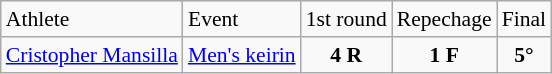<table class="wikitable" border="1" style="font-size:90%">
<tr>
<td>Athlete</td>
<td>Event</td>
<td>1st round</td>
<td>Repechage</td>
<td>Final</td>
</tr>
<tr>
<td><a href='#'>Cristopher Mansilla</a></td>
<td><a href='#'>Men's keirin</a></td>
<td align=center><strong>4 R</strong></td>
<td align=center><strong>1 F</strong></td>
<td align=center><strong>5°</strong></td>
</tr>
</table>
